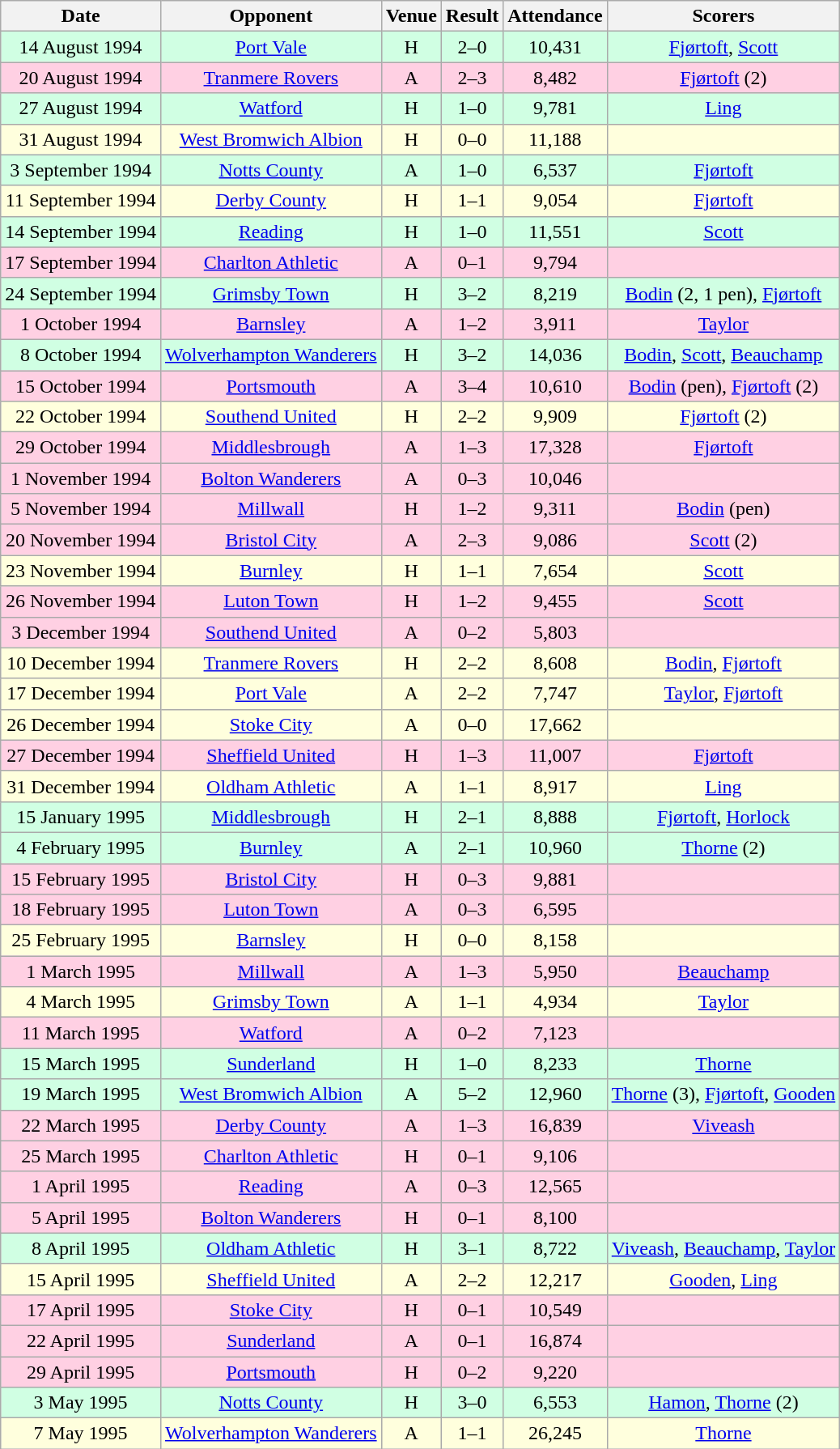<table class="wikitable sortable" style="font-size:100%; text-align:center">
<tr>
<th>Date</th>
<th>Opponent</th>
<th>Venue</th>
<th>Result</th>
<th>Attendance</th>
<th>Scorers</th>
</tr>
<tr style="background-color: #d0ffe3;">
<td>14 August 1994</td>
<td><a href='#'>Port Vale</a></td>
<td>H</td>
<td>2–0</td>
<td>10,431</td>
<td><a href='#'>Fjørtoft</a>, <a href='#'>Scott</a></td>
</tr>
<tr style="background-color: #ffd0e3;">
<td>20 August 1994</td>
<td><a href='#'>Tranmere Rovers</a></td>
<td>A</td>
<td>2–3</td>
<td>8,482</td>
<td><a href='#'>Fjørtoft</a> (2)</td>
</tr>
<tr style="background-color: #d0ffe3;">
<td>27 August 1994</td>
<td><a href='#'>Watford</a></td>
<td>H</td>
<td>1–0</td>
<td>9,781</td>
<td><a href='#'>Ling</a></td>
</tr>
<tr style="background-color: #ffffdd;">
<td>31 August 1994</td>
<td><a href='#'>West Bromwich Albion</a></td>
<td>H</td>
<td>0–0</td>
<td>11,188</td>
<td></td>
</tr>
<tr style="background-color: #d0ffe3;">
<td>3 September 1994</td>
<td><a href='#'>Notts County</a></td>
<td>A</td>
<td>1–0</td>
<td>6,537</td>
<td><a href='#'>Fjørtoft</a></td>
</tr>
<tr style="background-color: #ffffdd;">
<td>11 September 1994</td>
<td><a href='#'>Derby County</a></td>
<td>H</td>
<td>1–1</td>
<td>9,054</td>
<td><a href='#'>Fjørtoft</a></td>
</tr>
<tr style="background-color: #d0ffe3;">
<td>14 September 1994</td>
<td><a href='#'>Reading</a></td>
<td>H</td>
<td>1–0</td>
<td>11,551</td>
<td><a href='#'>Scott</a></td>
</tr>
<tr style="background-color: #ffd0e3;">
<td>17 September 1994</td>
<td><a href='#'>Charlton Athletic</a></td>
<td>A</td>
<td>0–1</td>
<td>9,794</td>
<td></td>
</tr>
<tr style="background-color: #d0ffe3;">
<td>24 September 1994</td>
<td><a href='#'>Grimsby Town</a></td>
<td>H</td>
<td>3–2</td>
<td>8,219</td>
<td><a href='#'>Bodin</a> (2, 1 pen), <a href='#'>Fjørtoft</a></td>
</tr>
<tr style="background-color: #ffd0e3;">
<td>1 October 1994</td>
<td><a href='#'>Barnsley</a></td>
<td>A</td>
<td>1–2</td>
<td>3,911</td>
<td><a href='#'>Taylor</a></td>
</tr>
<tr style="background-color: #d0ffe3;">
<td>8 October 1994</td>
<td><a href='#'>Wolverhampton Wanderers</a></td>
<td>H</td>
<td>3–2</td>
<td>14,036</td>
<td><a href='#'>Bodin</a>, <a href='#'>Scott</a>, <a href='#'>Beauchamp</a></td>
</tr>
<tr style="background-color: #ffd0e3;">
<td>15 October 1994</td>
<td><a href='#'>Portsmouth</a></td>
<td>A</td>
<td>3–4</td>
<td>10,610</td>
<td><a href='#'>Bodin</a> (pen), <a href='#'>Fjørtoft</a> (2)</td>
</tr>
<tr style="background-color: #ffffdd;">
<td>22 October 1994</td>
<td><a href='#'>Southend United</a></td>
<td>H</td>
<td>2–2</td>
<td>9,909</td>
<td><a href='#'>Fjørtoft</a> (2)</td>
</tr>
<tr style="background-color: #ffd0e3;">
<td>29 October 1994</td>
<td><a href='#'>Middlesbrough</a></td>
<td>A</td>
<td>1–3</td>
<td>17,328</td>
<td><a href='#'>Fjørtoft</a></td>
</tr>
<tr style="background-color: #ffd0e3;">
<td>1 November 1994</td>
<td><a href='#'>Bolton Wanderers</a></td>
<td>A</td>
<td>0–3</td>
<td>10,046</td>
<td></td>
</tr>
<tr style="background-color: #ffd0e3;">
<td>5 November 1994</td>
<td><a href='#'>Millwall</a></td>
<td>H</td>
<td>1–2</td>
<td>9,311</td>
<td><a href='#'>Bodin</a> (pen)</td>
</tr>
<tr style="background-color: #ffd0e3;">
<td>20 November 1994</td>
<td><a href='#'>Bristol City</a></td>
<td>A</td>
<td>2–3</td>
<td>9,086</td>
<td><a href='#'>Scott</a> (2)</td>
</tr>
<tr style="background-color: #ffffdd;">
<td>23 November 1994</td>
<td><a href='#'>Burnley</a></td>
<td>H</td>
<td>1–1</td>
<td>7,654</td>
<td><a href='#'>Scott</a></td>
</tr>
<tr style="background-color: #ffd0e3;">
<td>26 November 1994</td>
<td><a href='#'>Luton Town</a></td>
<td>H</td>
<td>1–2</td>
<td>9,455</td>
<td><a href='#'>Scott</a></td>
</tr>
<tr style="background-color: #ffd0e3;">
<td>3 December 1994</td>
<td><a href='#'>Southend United</a></td>
<td>A</td>
<td>0–2</td>
<td>5,803</td>
<td></td>
</tr>
<tr style="background-color: #ffffdd;">
<td>10 December 1994</td>
<td><a href='#'>Tranmere Rovers</a></td>
<td>H</td>
<td>2–2</td>
<td>8,608</td>
<td><a href='#'>Bodin</a>, <a href='#'>Fjørtoft</a></td>
</tr>
<tr style="background-color: #ffffdd;">
<td>17 December 1994</td>
<td><a href='#'>Port Vale</a></td>
<td>A</td>
<td>2–2</td>
<td>7,747</td>
<td><a href='#'>Taylor</a>, <a href='#'>Fjørtoft</a></td>
</tr>
<tr style="background-color: #ffffdd;">
<td>26 December 1994</td>
<td><a href='#'>Stoke City</a></td>
<td>A</td>
<td>0–0</td>
<td>17,662</td>
<td></td>
</tr>
<tr style="background-color: #ffd0e3;">
<td>27 December 1994</td>
<td><a href='#'>Sheffield United</a></td>
<td>H</td>
<td>1–3</td>
<td>11,007</td>
<td><a href='#'>Fjørtoft</a></td>
</tr>
<tr style="background-color: #ffffdd;">
<td>31 December 1994</td>
<td><a href='#'>Oldham Athletic</a></td>
<td>A</td>
<td>1–1</td>
<td>8,917</td>
<td><a href='#'>Ling</a></td>
</tr>
<tr style="background-color: #d0ffe3;">
<td>15 January 1995</td>
<td><a href='#'>Middlesbrough</a></td>
<td>H</td>
<td>2–1</td>
<td>8,888</td>
<td><a href='#'>Fjørtoft</a>, <a href='#'>Horlock</a></td>
</tr>
<tr style="background-color: #d0ffe3;">
<td>4 February 1995</td>
<td><a href='#'>Burnley</a></td>
<td>A</td>
<td>2–1</td>
<td>10,960</td>
<td><a href='#'>Thorne</a> (2)</td>
</tr>
<tr style="background-color: #ffd0e3;">
<td>15 February 1995</td>
<td><a href='#'>Bristol City</a></td>
<td>H</td>
<td>0–3</td>
<td>9,881</td>
<td></td>
</tr>
<tr style="background-color: #ffd0e3;">
<td>18 February 1995</td>
<td><a href='#'>Luton Town</a></td>
<td>A</td>
<td>0–3</td>
<td>6,595</td>
<td></td>
</tr>
<tr style="background-color: #ffffdd;">
<td>25 February 1995</td>
<td><a href='#'>Barnsley</a></td>
<td>H</td>
<td>0–0</td>
<td>8,158</td>
<td></td>
</tr>
<tr style="background-color: #ffd0e3;">
<td>1 March 1995</td>
<td><a href='#'>Millwall</a></td>
<td>A</td>
<td>1–3</td>
<td>5,950</td>
<td><a href='#'>Beauchamp</a></td>
</tr>
<tr style="background-color: #ffffdd;">
<td>4 March 1995</td>
<td><a href='#'>Grimsby Town</a></td>
<td>A</td>
<td>1–1</td>
<td>4,934</td>
<td><a href='#'>Taylor</a></td>
</tr>
<tr style="background-color: #ffd0e3;">
<td>11 March 1995</td>
<td><a href='#'>Watford</a></td>
<td>A</td>
<td>0–2</td>
<td>7,123</td>
<td></td>
</tr>
<tr style="background-color: #d0ffe3;">
<td>15 March 1995</td>
<td><a href='#'>Sunderland</a></td>
<td>H</td>
<td>1–0</td>
<td>8,233</td>
<td><a href='#'>Thorne</a></td>
</tr>
<tr style="background-color: #d0ffe3;">
<td>19 March 1995</td>
<td><a href='#'>West Bromwich Albion</a></td>
<td>A</td>
<td>5–2</td>
<td>12,960</td>
<td><a href='#'>Thorne</a> (3), <a href='#'>Fjørtoft</a>, <a href='#'>Gooden</a></td>
</tr>
<tr style="background-color: #ffd0e3;">
<td>22 March 1995</td>
<td><a href='#'>Derby County</a></td>
<td>A</td>
<td>1–3</td>
<td>16,839</td>
<td><a href='#'>Viveash</a></td>
</tr>
<tr style="background-color: #ffd0e3;">
<td>25 March 1995</td>
<td><a href='#'>Charlton Athletic</a></td>
<td>H</td>
<td>0–1</td>
<td>9,106</td>
<td></td>
</tr>
<tr style="background-color: #ffd0e3;">
<td>1 April 1995</td>
<td><a href='#'>Reading</a></td>
<td>A</td>
<td>0–3</td>
<td>12,565</td>
<td></td>
</tr>
<tr style="background-color: #ffd0e3;">
<td>5 April 1995</td>
<td><a href='#'>Bolton Wanderers</a></td>
<td>H</td>
<td>0–1</td>
<td>8,100</td>
<td></td>
</tr>
<tr style="background-color: #d0ffe3;">
<td>8 April 1995</td>
<td><a href='#'>Oldham Athletic</a></td>
<td>H</td>
<td>3–1</td>
<td>8,722</td>
<td><a href='#'>Viveash</a>, <a href='#'>Beauchamp</a>, <a href='#'>Taylor</a></td>
</tr>
<tr style="background-color: #ffffdd;">
<td>15 April 1995</td>
<td><a href='#'>Sheffield United</a></td>
<td>A</td>
<td>2–2</td>
<td>12,217</td>
<td><a href='#'>Gooden</a>, <a href='#'>Ling</a></td>
</tr>
<tr style="background-color: #ffd0e3;">
<td>17 April 1995</td>
<td><a href='#'>Stoke City</a></td>
<td>H</td>
<td>0–1</td>
<td>10,549</td>
<td></td>
</tr>
<tr style="background-color: #ffd0e3;">
<td>22 April 1995</td>
<td><a href='#'>Sunderland</a></td>
<td>A</td>
<td>0–1</td>
<td>16,874</td>
<td></td>
</tr>
<tr style="background-color: #ffd0e3;">
<td>29 April 1995</td>
<td><a href='#'>Portsmouth</a></td>
<td>H</td>
<td>0–2</td>
<td>9,220</td>
<td></td>
</tr>
<tr style="background-color: #d0ffe3;">
<td>3 May 1995</td>
<td><a href='#'>Notts County</a></td>
<td>H</td>
<td>3–0</td>
<td>6,553</td>
<td><a href='#'>Hamon</a>, <a href='#'>Thorne</a> (2)</td>
</tr>
<tr style="background-color: #ffffdd;">
<td>7 May 1995</td>
<td><a href='#'>Wolverhampton Wanderers</a></td>
<td>A</td>
<td>1–1</td>
<td>26,245</td>
<td><a href='#'>Thorne</a></td>
</tr>
</table>
